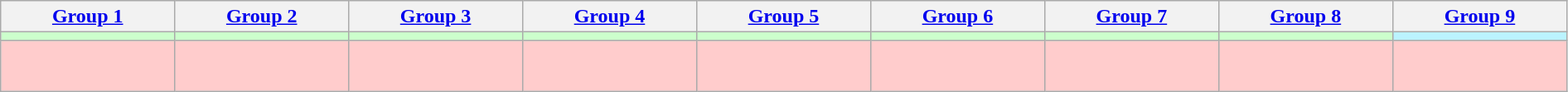<table class="wikitable" style="text-align:center;" width="99.75%">
<tr align="center">
<th width="11.11%"><a href='#'>Group 1</a></th>
<th width="11.11%"><a href='#'>Group 2</a></th>
<th width="11.1%1"><a href='#'>Group 3</a></th>
<th width="11.11%"><a href='#'>Group 4</a></th>
<th width="11.11%"><a href='#'>Group 5</a></th>
<th width="11.11%"><a href='#'>Group 6</a></th>
<th width="11.11%"><a href='#'>Group 7</a></th>
<th width="11.11%"><a href='#'>Group 8</a></th>
<th width="11.11%"><a href='#'>Group 9</a></th>
</tr>
<tr style="background:#ccffcc; vertical-align:top; font-size:90%">
<td style="vertical-align:top"></td>
<td style="vertical-align:top"></td>
<td style="vertical-align:top"></td>
<td style="vertical-align:top"></td>
<td style="vertical-align:top"></td>
<td style="vertical-align:top"></td>
<td style="vertical-align:top"></td>
<td style="vertical-align:top"></td>
<td bgcolor="#BBF3FF" style="vertical-align:top"></td>
</tr>
<tr style="background:#ffcccc; vertical-align:top; font-size:90%">
<td style="vertical-align:top"><br><br></td>
<td style="vertical-align:top"><br><br></td>
<td style="vertical-align:top"><br><br></td>
<td style="vertical-align:top"><br><br></td>
<td style="vertical-align:top"><br></td>
<td style="vertical-align:top"><br></td>
<td style="vertical-align:top"><br></td>
<td style="vertical-align:top"><br></td>
<td style="vertical-align:top"><br></td>
</tr>
</table>
